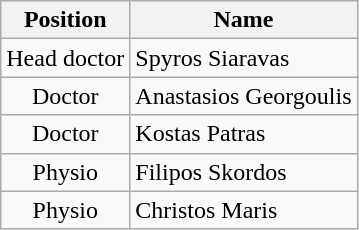<table class="wikitable" style="text-align: center;">
<tr>
<th>Position</th>
<th>Name</th>
</tr>
<tr>
<td>Head doctor</td>
<td style="text-align:left;">Spyros Siaravas</td>
</tr>
<tr>
<td>Doctor</td>
<td style="text-align:left;">Anastasios Georgoulis</td>
</tr>
<tr>
<td>Doctor</td>
<td style="text-align:left;">Kostas Patras</td>
</tr>
<tr>
<td>Physio</td>
<td style="text-align:left;">Filipos Skordos</td>
</tr>
<tr>
<td>Physio</td>
<td style="text-align:left;">Christos Maris</td>
</tr>
</table>
